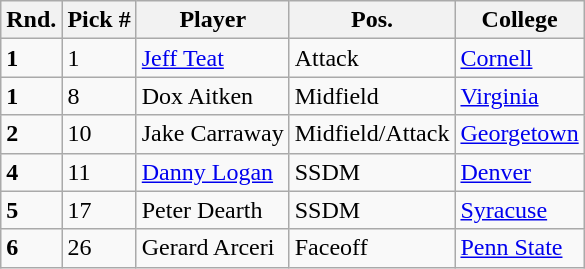<table class="wikitable">
<tr>
<th>Rnd.</th>
<th>Pick #</th>
<th>Player</th>
<th>Pos.</th>
<th>College</th>
</tr>
<tr>
<td><strong>1</strong></td>
<td>1</td>
<td><a href='#'>Jeff Teat</a></td>
<td>Attack</td>
<td><a href='#'>Cornell</a></td>
</tr>
<tr>
<td><strong>1</strong></td>
<td>8</td>
<td>Dox Aitken</td>
<td>Midfield</td>
<td><a href='#'>Virginia</a></td>
</tr>
<tr>
<td><strong>2</strong></td>
<td>10</td>
<td>Jake Carraway</td>
<td>Midfield/Attack</td>
<td><a href='#'>Georgetown</a></td>
</tr>
<tr>
<td><strong>4</strong></td>
<td>11</td>
<td><a href='#'>Danny Logan</a></td>
<td>SSDM</td>
<td><a href='#'>Denver</a></td>
</tr>
<tr>
<td><strong>5</strong></td>
<td>17</td>
<td>Peter Dearth</td>
<td>SSDM</td>
<td><a href='#'>Syracuse</a></td>
</tr>
<tr>
<td><strong>6</strong></td>
<td>26</td>
<td>Gerard Arceri</td>
<td>Faceoff</td>
<td><a href='#'>Penn State</a></td>
</tr>
</table>
